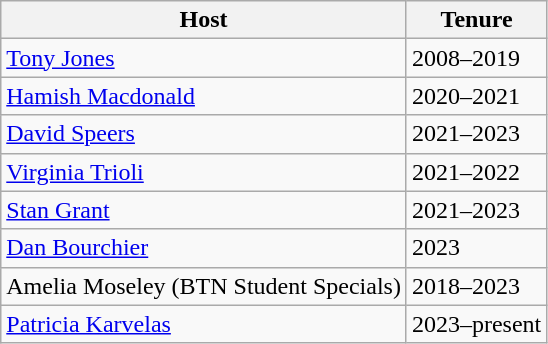<table class="wikitable">
<tr>
<th>Host</th>
<th>Tenure</th>
</tr>
<tr>
<td><a href='#'>Tony Jones</a></td>
<td>2008–2019</td>
</tr>
<tr>
<td><a href='#'>Hamish Macdonald</a></td>
<td>2020–2021</td>
</tr>
<tr>
<td><a href='#'>David Speers</a></td>
<td>2021–2023</td>
</tr>
<tr>
<td><a href='#'>Virginia Trioli</a></td>
<td>2021–2022</td>
</tr>
<tr>
<td><a href='#'>Stan Grant</a></td>
<td>2021–2023</td>
</tr>
<tr>
<td><a href='#'>Dan Bourchier</a></td>
<td>2023</td>
</tr>
<tr>
<td>Amelia Moseley (BTN Student Specials)</td>
<td>2018–2023</td>
</tr>
<tr>
<td><a href='#'>Patricia Karvelas</a></td>
<td>2023–present</td>
</tr>
</table>
